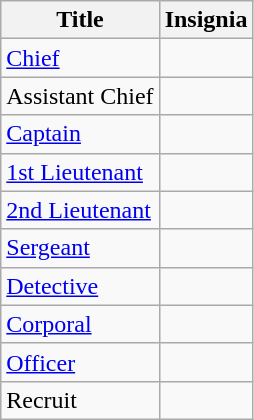<table border="1" cellspacing="0" cellpadding="5" style="border-collapse:collapse;" class="wikitable">
<tr>
<th>Title</th>
<th>Insignia</th>
</tr>
<tr>
<td><a href='#'>Chief</a></td>
<td></td>
</tr>
<tr>
<td>Assistant Chief</td>
<td></td>
</tr>
<tr>
<td><a href='#'>Captain</a></td>
<td></td>
</tr>
<tr>
<td><a href='#'>1st Lieutenant</a></td>
<td></td>
</tr>
<tr>
<td><a href='#'>2nd Lieutenant</a></td>
<td></td>
</tr>
<tr>
<td><a href='#'>Sergeant</a></td>
<td></td>
</tr>
<tr>
<td><a href='#'>Detective</a></td>
<td></td>
</tr>
<tr>
<td><a href='#'>Corporal</a></td>
<td></td>
</tr>
<tr>
<td><a href='#'>Officer</a></td>
<td></td>
</tr>
<tr>
<td>Recruit</td>
<td></td>
</tr>
</table>
